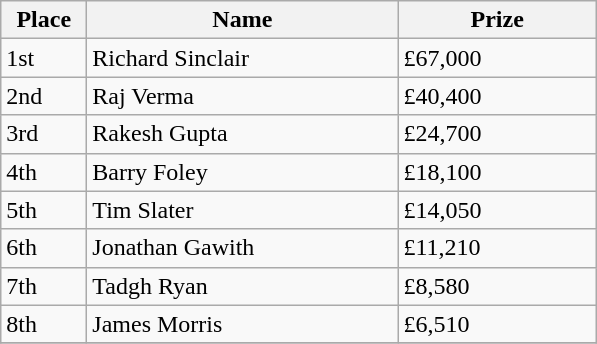<table class="wikitable">
<tr>
<th width="50">Place</th>
<th width="200">Name</th>
<th width="125">Prize</th>
</tr>
<tr>
<td>1st</td>
<td> Richard Sinclair</td>
<td>£67,000</td>
</tr>
<tr>
<td>2nd</td>
<td> Raj Verma</td>
<td>£40,400</td>
</tr>
<tr>
<td>3rd</td>
<td> Rakesh Gupta</td>
<td>£24,700</td>
</tr>
<tr>
<td>4th</td>
<td> Barry Foley</td>
<td>£18,100</td>
</tr>
<tr>
<td>5th</td>
<td> Tim Slater</td>
<td>£14,050</td>
</tr>
<tr>
<td>6th</td>
<td> Jonathan Gawith</td>
<td>£11,210</td>
</tr>
<tr>
<td>7th</td>
<td> Tadgh Ryan</td>
<td>£8,580</td>
</tr>
<tr>
<td>8th</td>
<td> James Morris</td>
<td>£6,510</td>
</tr>
<tr>
</tr>
</table>
